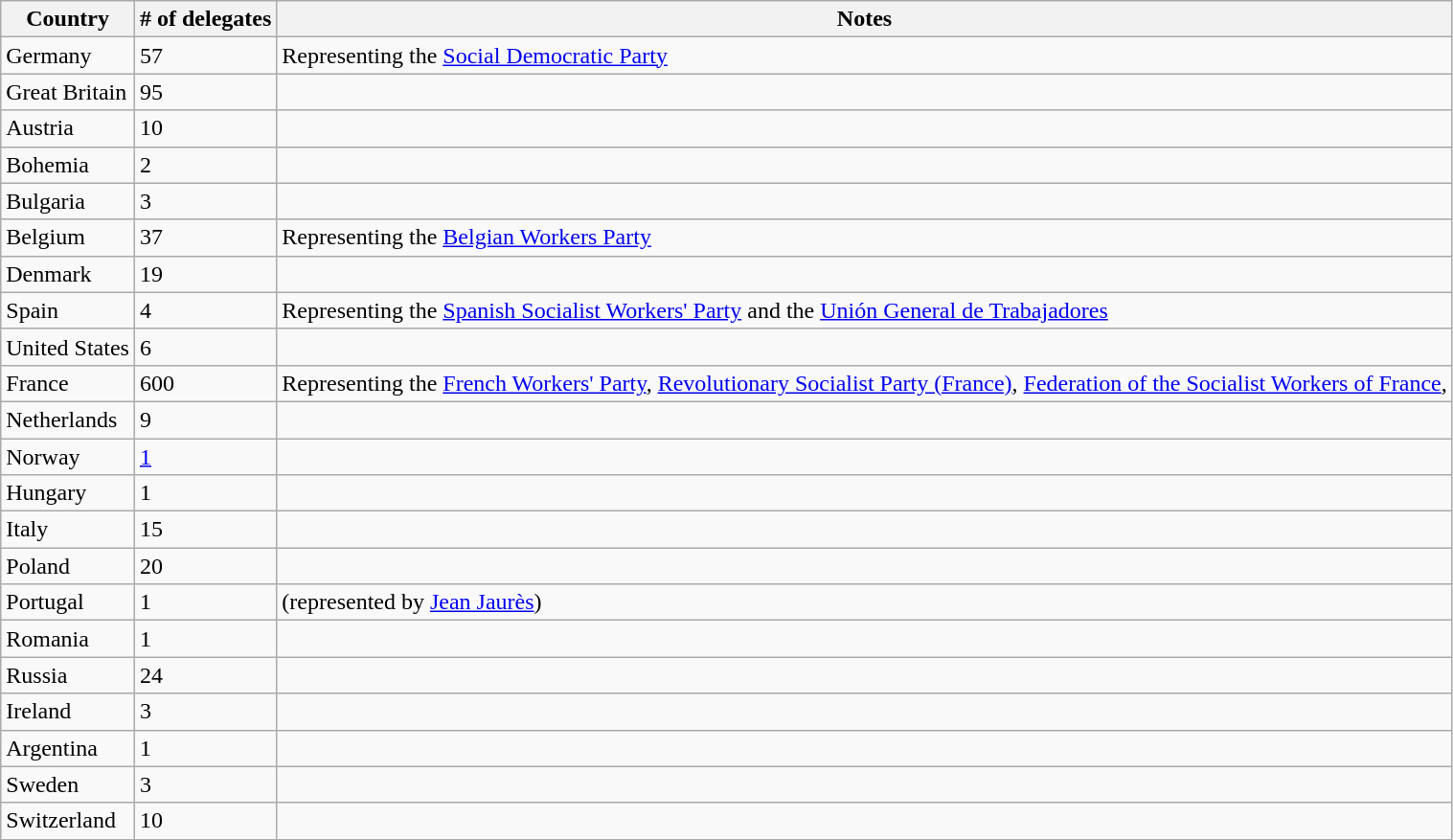<table class="wikitable" border="1">
<tr>
<th>Country</th>
<th># of delegates</th>
<th>Notes</th>
</tr>
<tr>
<td>Germany</td>
<td>57</td>
<td>Representing the <a href='#'>Social Democratic Party</a></td>
</tr>
<tr>
<td>Great Britain</td>
<td>95</td>
<td></td>
</tr>
<tr>
<td>Austria</td>
<td>10</td>
<td></td>
</tr>
<tr>
<td>Bohemia</td>
<td>2</td>
<td></td>
</tr>
<tr>
<td>Bulgaria</td>
<td>3</td>
<td></td>
</tr>
<tr>
<td>Belgium</td>
<td>37</td>
<td>Representing the <a href='#'>Belgian Workers Party</a></td>
</tr>
<tr>
<td>Denmark</td>
<td>19</td>
<td></td>
</tr>
<tr>
<td>Spain</td>
<td>4</td>
<td>Representing the <a href='#'>Spanish Socialist Workers' Party</a> and the <a href='#'>Unión General de Trabajadores</a></td>
</tr>
<tr>
<td>United States</td>
<td>6</td>
<td></td>
</tr>
<tr>
<td>France</td>
<td>600</td>
<td>Representing the <a href='#'>French Workers' Party</a>, <a href='#'>Revolutionary Socialist Party (France)</a>, <a href='#'>Federation of the Socialist Workers of France</a>,</td>
</tr>
<tr>
<td>Netherlands</td>
<td>9</td>
<td></td>
</tr>
<tr>
<td>Norway</td>
<td><a href='#'>1</a></td>
<td></td>
</tr>
<tr>
<td>Hungary</td>
<td>1</td>
<td></td>
</tr>
<tr>
<td>Italy</td>
<td>15</td>
<td></td>
</tr>
<tr>
<td>Poland</td>
<td>20</td>
<td></td>
</tr>
<tr>
<td>Portugal</td>
<td>1</td>
<td>(represented by <a href='#'>Jean Jaurès</a>)</td>
</tr>
<tr>
<td>Romania</td>
<td>1</td>
<td></td>
</tr>
<tr>
<td>Russia</td>
<td>24</td>
<td></td>
</tr>
<tr>
<td>Ireland</td>
<td>3</td>
<td></td>
</tr>
<tr>
<td>Argentina</td>
<td>1</td>
<td></td>
</tr>
<tr>
<td>Sweden</td>
<td>3</td>
<td></td>
</tr>
<tr>
<td>Switzerland</td>
<td>10</td>
<td></td>
</tr>
</table>
